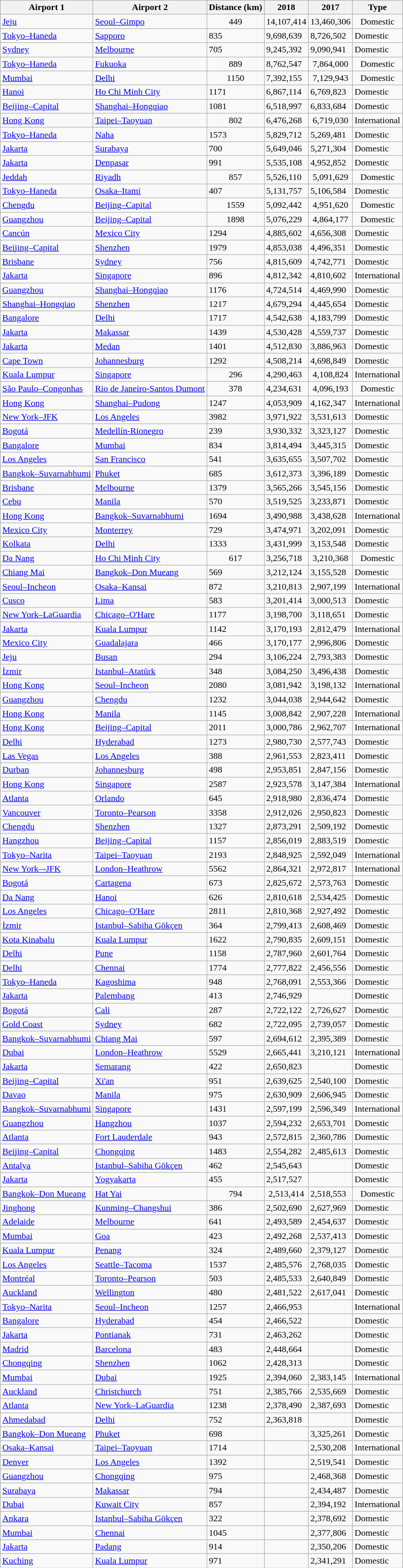<table class="sortable wikitable static-row-numbers static-row-header-text defaultcenter col1left col2left">
<tr>
<th>Airport 1</th>
<th>Airport 2</th>
<th>Distance (km)</th>
<th>2018</th>
<th>2017</th>
<th>Type</th>
</tr>
<tr>
<td> <a href='#'>Jeju</a></td>
<td> <a href='#'>Seoul–Gimpo</a></td>
<td align=center>449</td>
<td>14,107,414</td>
<td align=center>13,460,306</td>
<td align=center>Domestic</td>
</tr>
<tr>
<td> <a href='#'>Tokyo–Haneda</a></td>
<td> <a href='#'>Sapporo</a></td>
<td>835</td>
<td>9,698,639</td>
<td>8,726,502</td>
<td>Domestic</td>
</tr>
<tr>
<td> <a href='#'>Sydney</a></td>
<td> <a href='#'>Melbourne</a></td>
<td>705</td>
<td>9,245,392</td>
<td>9,090,941</td>
<td>Domestic</td>
</tr>
<tr>
<td> <a href='#'>Tokyo–Haneda</a></td>
<td> <a href='#'>Fukuoka</a></td>
<td align=center>889</td>
<td>8,762,547</td>
<td align=center>7,864,000</td>
<td align=center>Domestic</td>
</tr>
<tr>
<td> <a href='#'>Mumbai</a></td>
<td> <a href='#'>Delhi</a></td>
<td align=center>1150</td>
<td>7,392,155</td>
<td align=center>7,129,943</td>
<td align=center>Domestic</td>
</tr>
<tr>
<td> <a href='#'>Hanoi</a></td>
<td> <a href='#'>Ho Chi Minh City</a></td>
<td>1171</td>
<td>6,867,114</td>
<td>6,769,823</td>
<td>Domestic</td>
</tr>
<tr>
<td> <a href='#'>Beijing–Capital</a></td>
<td> <a href='#'>Shanghai–Hongqiao</a></td>
<td>1081</td>
<td>6,518,997</td>
<td>6,833,684</td>
<td>Domestic</td>
</tr>
<tr>
<td> <a href='#'>Hong Kong</a></td>
<td> <a href='#'>Taipei–Taoyuan</a></td>
<td align=center>802</td>
<td>6,476,268</td>
<td align=center>6,719,030</td>
<td align=center>International</td>
</tr>
<tr>
<td> <a href='#'>Tokyo–Haneda</a></td>
<td> <a href='#'>Naha</a></td>
<td>1573</td>
<td>5,829,712</td>
<td>5,269,481</td>
<td>Domestic</td>
</tr>
<tr>
<td> <a href='#'>Jakarta</a></td>
<td> <a href='#'>Surabaya</a></td>
<td>700</td>
<td>5,649,046</td>
<td>5,271,304</td>
<td>Domestic</td>
</tr>
<tr>
<td> <a href='#'>Jakarta</a></td>
<td> <a href='#'>Denpasar</a></td>
<td>991</td>
<td>5,535,108</td>
<td>4,952,852</td>
<td>Domestic</td>
</tr>
<tr>
<td> <a href='#'>Jeddah</a></td>
<td> <a href='#'>Riyadh</a></td>
<td align=center>857</td>
<td>5,526,110</td>
<td align=center>5,091,629</td>
<td align=center>Domestic</td>
</tr>
<tr>
<td> <a href='#'>Tokyo–Haneda</a></td>
<td> <a href='#'>Osaka–Itami</a></td>
<td>407</td>
<td>5,131,757</td>
<td>5,106,584</td>
<td>Domestic</td>
</tr>
<tr>
<td> <a href='#'>Chengdu</a></td>
<td> <a href='#'>Beijing–Capital</a></td>
<td align=center>1559</td>
<td>5,092,442</td>
<td align=center>4,951,620</td>
<td align=center>Domestic</td>
</tr>
<tr>
<td> <a href='#'>Guangzhou</a></td>
<td> <a href='#'>Beijing–Capital</a></td>
<td align=center>1898</td>
<td>5,076,229</td>
<td align=center>4,864,177</td>
<td align=center>Domestic</td>
</tr>
<tr>
<td> <a href='#'>Cancún</a></td>
<td> <a href='#'>Mexico City</a></td>
<td>1294</td>
<td>4,885,602</td>
<td>4,656,308</td>
<td>Domestic</td>
</tr>
<tr>
<td> <a href='#'>Beijing–Capital</a></td>
<td> <a href='#'>Shenzhen</a></td>
<td>1979</td>
<td>4,853,038</td>
<td>4,496,351</td>
<td>Domestic</td>
</tr>
<tr>
<td> <a href='#'>Brisbane</a></td>
<td> <a href='#'>Sydney</a></td>
<td>756</td>
<td>4,815,609</td>
<td>4,742,771</td>
<td>Domestic</td>
</tr>
<tr>
<td> <a href='#'>Jakarta</a></td>
<td> <a href='#'>Singapore</a></td>
<td>896</td>
<td>4,812,342</td>
<td>4,810,602</td>
<td>International</td>
</tr>
<tr>
<td> <a href='#'>Guangzhou</a></td>
<td> <a href='#'>Shanghai–Hongqiao</a></td>
<td>1176</td>
<td>4,724,514</td>
<td>4,469,990</td>
<td>Domestic</td>
</tr>
<tr>
<td> <a href='#'>Shanghai–Hongqiao</a></td>
<td> <a href='#'>Shenzhen</a></td>
<td>1217</td>
<td>4,679,294</td>
<td>4,445,654</td>
<td>Domestic</td>
</tr>
<tr>
<td> <a href='#'>Bangalore</a></td>
<td> <a href='#'>Delhi</a></td>
<td>1717</td>
<td>4,542,638</td>
<td>4,183,799</td>
<td>Domestic</td>
</tr>
<tr>
<td> <a href='#'>Jakarta</a></td>
<td> <a href='#'>Makassar</a></td>
<td>1439</td>
<td>4,530,428</td>
<td>4,559,737</td>
<td>Domestic</td>
</tr>
<tr>
<td> <a href='#'>Jakarta</a></td>
<td> <a href='#'>Medan</a></td>
<td>1401</td>
<td>4,512,830</td>
<td>3,886,963</td>
<td>Domestic</td>
</tr>
<tr>
<td> <a href='#'>Cape Town</a></td>
<td> <a href='#'>Johannesburg</a></td>
<td>1292</td>
<td>4,508,214</td>
<td>4,698,849</td>
<td>Domestic</td>
</tr>
<tr>
<td> <a href='#'>Kuala Lumpur</a></td>
<td> <a href='#'>Singapore</a></td>
<td align=center>296</td>
<td>4,290,463</td>
<td align=center>4,108,824</td>
<td align=center>International</td>
</tr>
<tr>
<td> <a href='#'>São Paulo–Congonhas</a></td>
<td> <a href='#'>Rio de Janeiro-Santos Dumont</a></td>
<td align=center>378</td>
<td>4,234,631</td>
<td align=center>4,096,193</td>
<td align=center>Domestic</td>
</tr>
<tr>
<td> <a href='#'>Hong Kong</a></td>
<td> <a href='#'>Shanghai–Pudong</a></td>
<td>1247</td>
<td>4,053,909</td>
<td>4,162,347</td>
<td>International</td>
</tr>
<tr>
<td> <a href='#'>New York–JFK</a></td>
<td> <a href='#'>Los Angeles</a></td>
<td>3982</td>
<td>3,971,922</td>
<td>3,531,613</td>
<td>Domestic</td>
</tr>
<tr>
<td> <a href='#'>Bogotá</a></td>
<td> <a href='#'>Medellín-Rionegro</a></td>
<td>239</td>
<td>3,930,332</td>
<td>3,323,127</td>
<td>Domestic</td>
</tr>
<tr>
<td> <a href='#'>Bangalore</a></td>
<td> <a href='#'>Mumbai</a></td>
<td>834</td>
<td>3,814,494</td>
<td>3,445,315</td>
<td>Domestic</td>
</tr>
<tr>
<td> <a href='#'>Los Angeles</a></td>
<td> <a href='#'>San Francisco</a></td>
<td>541</td>
<td>3,635,655</td>
<td>3,507,702</td>
<td>Domestic</td>
</tr>
<tr>
<td> <a href='#'>Bangkok–Suvarnabhumi</a></td>
<td> <a href='#'>Phuket</a></td>
<td>685</td>
<td>3,612,373</td>
<td>3,396,189</td>
<td>Domestic</td>
</tr>
<tr>
<td> <a href='#'>Brisbane</a></td>
<td> <a href='#'>Melbourne</a></td>
<td>1379</td>
<td>3,565,266</td>
<td>3,545,156</td>
<td>Domestic</td>
</tr>
<tr>
<td> <a href='#'>Cebu</a></td>
<td> <a href='#'>Manila</a></td>
<td>570</td>
<td>3,519,525</td>
<td>3,233,871</td>
<td>Domestic</td>
</tr>
<tr>
<td> <a href='#'>Hong Kong</a></td>
<td> <a href='#'>Bangkok–Suvarnabhumi</a></td>
<td>1694</td>
<td>3,490,988</td>
<td>3,438,628</td>
<td>International</td>
</tr>
<tr>
<td> <a href='#'>Mexico City</a></td>
<td> <a href='#'>Monterrey</a></td>
<td>729</td>
<td>3,474,971</td>
<td>3,202,091</td>
<td>Domestic</td>
</tr>
<tr>
<td> <a href='#'>Kolkata</a></td>
<td> <a href='#'>Delhi</a></td>
<td>1333</td>
<td>3,431,999</td>
<td>3,153,548</td>
<td>Domestic</td>
</tr>
<tr>
<td> <a href='#'>Da Nang</a></td>
<td> <a href='#'>Ho Chi Minh City</a></td>
<td align=center>617</td>
<td>3,256,718</td>
<td align=center>3,210,368</td>
<td align=center>Domestic</td>
</tr>
<tr>
<td> <a href='#'>Chiang Mai</a></td>
<td> <a href='#'>Bangkok–Don Mueang</a></td>
<td>569</td>
<td>3,212,124</td>
<td>3,155,528</td>
<td>Domestic</td>
</tr>
<tr>
<td> <a href='#'>Seoul–Incheon</a></td>
<td> <a href='#'>Osaka–Kansai</a></td>
<td>872</td>
<td>3,210,813</td>
<td>2,907,199</td>
<td>International</td>
</tr>
<tr>
<td> <a href='#'>Cusco</a></td>
<td> <a href='#'>Lima</a></td>
<td>583</td>
<td>3,201,414</td>
<td>3,000,513</td>
<td>Domestic</td>
</tr>
<tr>
<td> <a href='#'>New York–LaGuardia</a></td>
<td> <a href='#'>Chicago–O'Hare</a></td>
<td>1177</td>
<td>3,198,700</td>
<td>3,118,651</td>
<td>Domestic</td>
</tr>
<tr>
<td> <a href='#'>Jakarta</a></td>
<td> <a href='#'>Kuala Lumpur</a></td>
<td>1142</td>
<td>3,170,193</td>
<td>2,812,479</td>
<td>International</td>
</tr>
<tr>
<td> <a href='#'>Mexico City</a></td>
<td> <a href='#'>Guadalajara</a></td>
<td>466</td>
<td>3,170,177</td>
<td>2,996,806</td>
<td>Domestic</td>
</tr>
<tr>
<td> <a href='#'>Jeju</a></td>
<td> <a href='#'>Busan</a></td>
<td>294</td>
<td>3,106,224</td>
<td>2,793,383</td>
<td>Domestic</td>
</tr>
<tr>
<td> <a href='#'>İzmir</a></td>
<td> <a href='#'>Istanbul–Atatürk</a></td>
<td>348</td>
<td>3,084,250</td>
<td>3,496,438</td>
<td>Domestic</td>
</tr>
<tr>
<td> <a href='#'>Hong Kong</a></td>
<td> <a href='#'>Seoul–Incheon</a></td>
<td>2080</td>
<td>3,081,942</td>
<td>3,198,132</td>
<td>International</td>
</tr>
<tr>
<td> <a href='#'>Guangzhou</a></td>
<td> <a href='#'>Chengdu</a></td>
<td>1232</td>
<td>3,044,038</td>
<td>2,944,642</td>
<td>Domestic</td>
</tr>
<tr>
<td> <a href='#'>Hong Kong</a></td>
<td> <a href='#'>Manila</a></td>
<td>1145</td>
<td>3,008,842</td>
<td>2,907,228</td>
<td>International</td>
</tr>
<tr>
<td> <a href='#'>Hong Kong</a></td>
<td> <a href='#'>Beijing–Capital</a></td>
<td>2011</td>
<td>3,000,786</td>
<td>2,962,707</td>
<td>International</td>
</tr>
<tr>
<td> <a href='#'>Delhi</a></td>
<td> <a href='#'>Hyderabad</a></td>
<td>1273</td>
<td>2,980,730</td>
<td>2,577,743</td>
<td>Domestic</td>
</tr>
<tr>
<td> <a href='#'>Las Vegas</a></td>
<td> <a href='#'>Los Angeles</a></td>
<td>388</td>
<td>2,961,553</td>
<td>2,823,411</td>
<td>Domestic</td>
</tr>
<tr>
<td> <a href='#'>Durban</a></td>
<td> <a href='#'>Johannesburg</a></td>
<td>498</td>
<td>2,953,851</td>
<td>2,847,156</td>
<td>Domestic</td>
</tr>
<tr>
<td> <a href='#'>Hong Kong</a></td>
<td> <a href='#'>Singapore</a></td>
<td>2587</td>
<td>2,923,578</td>
<td>3,147,384</td>
<td>International</td>
</tr>
<tr>
<td> <a href='#'>Atlanta</a></td>
<td> <a href='#'>Orlando</a></td>
<td>645</td>
<td>2,918,980</td>
<td>2,836,474</td>
<td>Domestic</td>
</tr>
<tr>
<td> <a href='#'>Vancouver</a></td>
<td> <a href='#'>Toronto–Pearson</a></td>
<td>3358</td>
<td>2,912,026</td>
<td>2,950,823</td>
<td>Domestic</td>
</tr>
<tr>
<td> <a href='#'>Chengdu</a></td>
<td> <a href='#'>Shenzhen</a></td>
<td>1327</td>
<td>2,873,291</td>
<td>2,509,192</td>
<td>Domestic</td>
</tr>
<tr>
<td> <a href='#'>Hangzhou</a></td>
<td> <a href='#'>Beijing–Capital</a></td>
<td>1157</td>
<td>2,856,019</td>
<td>2,883,519</td>
<td>Domestic</td>
</tr>
<tr>
<td> <a href='#'>Tokyo–Narita</a></td>
<td> <a href='#'>Taipei–Taoyuan</a></td>
<td>2193</td>
<td>2,848,925</td>
<td>2,592,049</td>
<td>International</td>
</tr>
<tr>
<td> <a href='#'>New York–-JFK</a></td>
<td> <a href='#'>London–Heathrow</a></td>
<td>5562</td>
<td>2,864,321</td>
<td>2,972,817</td>
<td>International</td>
</tr>
<tr>
<td> <a href='#'>Bogotá</a></td>
<td> <a href='#'>Cartagena</a></td>
<td>673</td>
<td>2,825,672</td>
<td>2,573,763</td>
<td>Domestic</td>
</tr>
<tr>
<td> <a href='#'>Da Nang</a></td>
<td> <a href='#'>Hanoi</a></td>
<td>626</td>
<td>2,810,618</td>
<td>2,534,425</td>
<td>Domestic</td>
</tr>
<tr>
<td> <a href='#'>Los Angeles</a></td>
<td> <a href='#'>Chicago–O'Hare</a></td>
<td>2811</td>
<td>2,810,368</td>
<td>2,927,492</td>
<td>Domestic</td>
</tr>
<tr>
<td> <a href='#'>İzmir</a></td>
<td> <a href='#'>Istanbul–Sabiha Gökçen</a></td>
<td>364</td>
<td>2,799,413</td>
<td>2,608,469</td>
<td>Domestic</td>
</tr>
<tr>
<td> <a href='#'>Kota Kinabalu</a></td>
<td> <a href='#'>Kuala Lumpur</a></td>
<td>1622</td>
<td>2,790,835</td>
<td>2,609,151</td>
<td>Domestic</td>
</tr>
<tr>
<td> <a href='#'>Delhi</a></td>
<td> <a href='#'>Pune</a></td>
<td>1158</td>
<td>2,787,960</td>
<td>2,601,764</td>
<td>Domestic</td>
</tr>
<tr>
<td> <a href='#'>Delhi</a></td>
<td> <a href='#'>Chennai</a></td>
<td>1774</td>
<td>2,777,822</td>
<td>2,456,556</td>
<td>Domestic</td>
</tr>
<tr>
<td> <a href='#'>Tokyo–Haneda</a></td>
<td> <a href='#'>Kagoshima</a></td>
<td>948</td>
<td>2,768,091</td>
<td>2,553,366</td>
<td>Domestic</td>
</tr>
<tr>
<td> <a href='#'>Jakarta</a></td>
<td> <a href='#'>Palembang</a></td>
<td>413</td>
<td>2,746,929</td>
<td></td>
<td>Domestic</td>
</tr>
<tr>
<td> <a href='#'>Bogotá</a></td>
<td> <a href='#'>Cali</a></td>
<td>287</td>
<td>2,722,122</td>
<td>2,726,627</td>
<td>Domestic</td>
</tr>
<tr>
<td> <a href='#'>Gold Coast</a></td>
<td> <a href='#'>Sydney</a></td>
<td>682</td>
<td>2,722,095</td>
<td>2,739,057</td>
<td>Domestic</td>
</tr>
<tr>
<td> <a href='#'>Bangkok–Suvarnabhumi</a></td>
<td> <a href='#'>Chiang Mai</a></td>
<td>597</td>
<td>2,694,612</td>
<td>2,395,389</td>
<td>Domestic</td>
</tr>
<tr>
<td> <a href='#'>Dubai</a></td>
<td> <a href='#'>London–Heathrow</a></td>
<td>5529</td>
<td>2,665,441</td>
<td>3,210,121</td>
<td>International</td>
</tr>
<tr>
<td> <a href='#'>Jakarta</a></td>
<td> <a href='#'>Semarang</a></td>
<td>422</td>
<td>2,650,823</td>
<td></td>
<td>Domestic</td>
</tr>
<tr>
<td> <a href='#'>Beijing–Capital</a></td>
<td> <a href='#'>Xi'an</a></td>
<td>951</td>
<td>2,639,625</td>
<td>2,540,100</td>
<td>Domestic</td>
</tr>
<tr>
<td> <a href='#'>Davao</a></td>
<td> <a href='#'>Manila</a></td>
<td>975</td>
<td>2,630,909</td>
<td>2,606,945</td>
<td>Domestic</td>
</tr>
<tr>
<td> <a href='#'>Bangkok–Suvarnabhumi</a></td>
<td> <a href='#'>Singapore</a></td>
<td>1431</td>
<td>2,597,199</td>
<td>2,596,349</td>
<td>International</td>
</tr>
<tr>
<td> <a href='#'>Guangzhou</a></td>
<td> <a href='#'>Hangzhou</a></td>
<td>1037</td>
<td>2,594,232</td>
<td>2,653,701</td>
<td>Domestic</td>
</tr>
<tr>
<td> <a href='#'>Atlanta</a></td>
<td> <a href='#'>Fort Lauderdale</a></td>
<td>943</td>
<td>2,572,815</td>
<td>2,360,786</td>
<td>Domestic</td>
</tr>
<tr>
<td> <a href='#'>Beijing–Capital</a></td>
<td> <a href='#'>Chongqing</a></td>
<td>1483</td>
<td>2,554,282</td>
<td>2,485,613</td>
<td>Domestic</td>
</tr>
<tr>
<td> <a href='#'>Antalya</a></td>
<td> <a href='#'>Istanbul–Sabiha Gökçen</a></td>
<td>462</td>
<td>2,545,643</td>
<td></td>
<td>Domestic</td>
</tr>
<tr>
<td> <a href='#'>Jakarta</a></td>
<td> <a href='#'>Yogyakarta</a></td>
<td>455</td>
<td>2,517,527</td>
<td></td>
<td>Domestic</td>
</tr>
<tr>
<td> <a href='#'>Bangkok–Don Mueang</a></td>
<td> <a href='#'>Hat Yai</a></td>
<td align=center>794</td>
<td align=center>2,513,414</td>
<td>2,518,553</td>
<td align=center>Domestic</td>
</tr>
<tr>
<td> <a href='#'>Jinghong</a></td>
<td> <a href='#'>Kunming–Changshui</a></td>
<td>386</td>
<td>2,502,690</td>
<td>2,627,969</td>
<td>Domestic</td>
</tr>
<tr>
<td> <a href='#'>Adelaide</a></td>
<td> <a href='#'>Melbourne</a></td>
<td>641</td>
<td>2,493,589</td>
<td>2,454,637</td>
<td>Domestic</td>
</tr>
<tr>
<td> <a href='#'>Mumbai</a></td>
<td> <a href='#'>Goa</a></td>
<td>423</td>
<td>2,492,268</td>
<td>2,537,413</td>
<td>Domestic</td>
</tr>
<tr>
<td> <a href='#'>Kuala Lumpur</a></td>
<td> <a href='#'>Penang</a></td>
<td>324</td>
<td>2,489,660</td>
<td>2,379,127</td>
<td>Domestic</td>
</tr>
<tr>
<td> <a href='#'>Los Angeles</a></td>
<td> <a href='#'>Seattle–Tacoma</a></td>
<td>1537</td>
<td>2,485,576</td>
<td>2,768,035</td>
<td>Domestic</td>
</tr>
<tr>
<td> <a href='#'>Montréal</a></td>
<td> <a href='#'>Toronto–Pearson</a></td>
<td>503</td>
<td>2,485,533</td>
<td>2,640,849</td>
<td>Domestic</td>
</tr>
<tr>
<td> <a href='#'>Auckland</a></td>
<td> <a href='#'>Wellington</a></td>
<td>480</td>
<td>2,481,522</td>
<td>2,617,041</td>
<td>Domestic</td>
</tr>
<tr>
<td> <a href='#'>Tokyo–Narita</a></td>
<td> <a href='#'>Seoul–Incheon</a></td>
<td>1257</td>
<td>2,466,953</td>
<td></td>
<td>International</td>
</tr>
<tr>
<td> <a href='#'>Bangalore</a></td>
<td> <a href='#'>Hyderabad</a></td>
<td>454</td>
<td>2,466,522</td>
<td></td>
<td>Domestic</td>
</tr>
<tr>
<td> <a href='#'>Jakarta</a></td>
<td> <a href='#'>Pontianak</a></td>
<td>731</td>
<td>2,463,262</td>
<td></td>
<td>Domestic</td>
</tr>
<tr>
<td> <a href='#'>Madrid</a></td>
<td> <a href='#'>Barcelona</a></td>
<td>483</td>
<td>2,448,664</td>
<td></td>
<td>Domestic</td>
</tr>
<tr>
<td> <a href='#'>Chongqing</a></td>
<td> <a href='#'>Shenzhen</a></td>
<td>1062</td>
<td>2,428,313</td>
<td></td>
<td>Domestic</td>
</tr>
<tr>
<td> <a href='#'>Mumbai</a></td>
<td> <a href='#'>Dubai</a></td>
<td>1925</td>
<td>2,394,060</td>
<td>2,383,145</td>
<td>International</td>
</tr>
<tr>
<td> <a href='#'>Auckland</a></td>
<td> <a href='#'>Christchurch</a></td>
<td>751</td>
<td>2,385,766</td>
<td>2,535,669</td>
<td>Domestic</td>
</tr>
<tr>
<td> <a href='#'>Atlanta</a></td>
<td> <a href='#'>New York–LaGuardia</a></td>
<td>1238</td>
<td>2,378,490</td>
<td>2,387,693</td>
<td>Domestic</td>
</tr>
<tr>
<td> <a href='#'>Ahmedabad</a></td>
<td> <a href='#'>Delhi</a></td>
<td>752</td>
<td>2,363,818</td>
<td></td>
<td>Domestic</td>
</tr>
<tr>
<td> <a href='#'>Bangkok–Don Mueang</a></td>
<td> <a href='#'>Phuket</a></td>
<td>698</td>
<td></td>
<td>3,325,261</td>
<td>Domestic</td>
</tr>
<tr>
<td> <a href='#'>Osaka–Kansai</a></td>
<td> <a href='#'>Taipei–Taoyuan</a></td>
<td>1714</td>
<td></td>
<td>2,530,208</td>
<td>International</td>
</tr>
<tr>
<td> <a href='#'>Denver</a></td>
<td> <a href='#'>Los Angeles</a></td>
<td>1392</td>
<td></td>
<td>2,519,541</td>
<td>Domestic</td>
</tr>
<tr>
<td> <a href='#'>Guangzhou</a></td>
<td> <a href='#'>Chongqing</a></td>
<td>975</td>
<td></td>
<td>2,468,368</td>
<td>Domestic</td>
</tr>
<tr>
<td> <a href='#'>Surabaya</a></td>
<td> <a href='#'>Makassar</a></td>
<td>794</td>
<td></td>
<td>2,434,487</td>
<td>Domestic</td>
</tr>
<tr>
<td> <a href='#'>Dubai</a></td>
<td> <a href='#'>Kuwait City</a></td>
<td>857</td>
<td></td>
<td>2,394,192</td>
<td>International</td>
</tr>
<tr>
<td> <a href='#'>Ankara</a></td>
<td> <a href='#'>Istanbul–Sabiha Gökçen</a></td>
<td>322</td>
<td></td>
<td>2,378,692</td>
<td>Domestic</td>
</tr>
<tr>
<td> <a href='#'>Mumbai</a></td>
<td> <a href='#'>Chennai</a></td>
<td>1045</td>
<td></td>
<td>2,377,806</td>
<td>Domestic</td>
</tr>
<tr>
<td> <a href='#'>Jakarta</a></td>
<td> <a href='#'>Padang</a></td>
<td>914</td>
<td></td>
<td>2,350,206</td>
<td>Domestic</td>
</tr>
<tr>
<td> <a href='#'>Kuching</a></td>
<td> <a href='#'>Kuala Lumpur</a></td>
<td>971</td>
<td></td>
<td>2,341,291</td>
<td>Domestic</td>
</tr>
</table>
